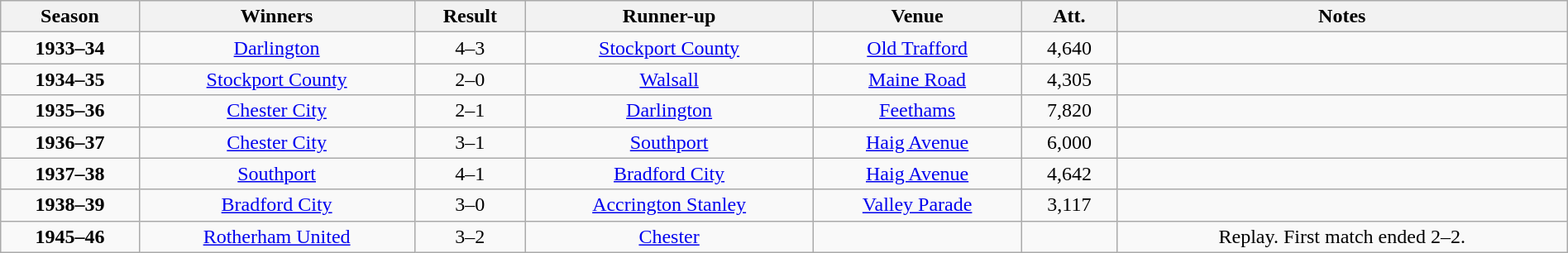<table class="wikitable" style="text-align: center; width: 100%">
<tr>
<th>Season</th>
<th>Winners</th>
<th>Result</th>
<th>Runner-up</th>
<th>Venue</th>
<th>Att.</th>
<th>Notes</th>
</tr>
<tr>
<td><strong>1933–34</strong></td>
<td><a href='#'>Darlington</a></td>
<td>4–3</td>
<td><a href='#'>Stockport County</a></td>
<td><a href='#'>Old Trafford</a></td>
<td>4,640</td>
<td></td>
</tr>
<tr>
<td><strong>1934–35</strong></td>
<td><a href='#'>Stockport County</a></td>
<td>2–0</td>
<td><a href='#'>Walsall</a></td>
<td><a href='#'>Maine Road</a></td>
<td>4,305</td>
<td></td>
</tr>
<tr>
<td><strong>1935–36</strong></td>
<td><a href='#'>Chester City</a></td>
<td>2–1</td>
<td><a href='#'>Darlington</a></td>
<td><a href='#'>Feethams</a></td>
<td>7,820</td>
<td></td>
</tr>
<tr>
<td><strong>1936–37</strong></td>
<td><a href='#'>Chester City</a></td>
<td>3–1</td>
<td><a href='#'>Southport</a></td>
<td><a href='#'>Haig Avenue</a></td>
<td>6,000</td>
<td></td>
</tr>
<tr>
<td><strong>1937–38</strong></td>
<td><a href='#'>Southport</a></td>
<td>4–1</td>
<td><a href='#'>Bradford City</a></td>
<td><a href='#'>Haig Avenue</a></td>
<td>4,642</td>
<td></td>
</tr>
<tr>
<td><strong>1938–39</strong></td>
<td><a href='#'>Bradford City</a></td>
<td>3–0</td>
<td><a href='#'>Accrington Stanley</a></td>
<td><a href='#'>Valley Parade</a></td>
<td>3,117</td>
<td></td>
</tr>
<tr>
<td><strong>1945–46</strong></td>
<td><a href='#'>Rotherham United</a></td>
<td>3–2</td>
<td><a href='#'>Chester</a></td>
<td></td>
<td></td>
<td>Replay. First match ended 2–2.</td>
</tr>
</table>
